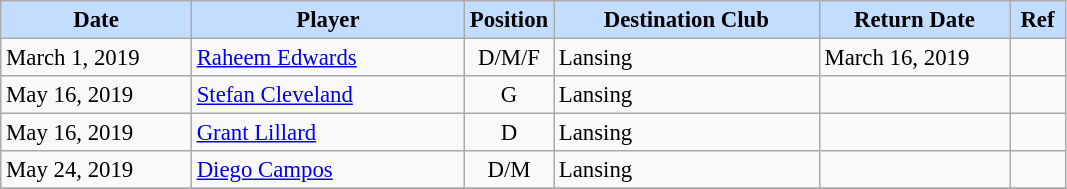<table class="wikitable" style="text-align:left; font-size:95%;">
<tr>
<th style="background:#c2ddff; width:120px;">Date</th>
<th style="background:#c2ddff; width:175px;">Player</th>
<th style="background:#c2ddff; width:50px;">Position</th>
<th style="background:#c2ddff; width:170px;">Destination Club</th>
<th style="background:#c2ddff; width:120px;">Return Date</th>
<th style="background:#c2ddff; width:30px;">Ref</th>
</tr>
<tr>
<td>March 1, 2019</td>
<td> <a href='#'>Raheem Edwards</a></td>
<td align=center>D/M/F</td>
<td>Lansing</td>
<td>March 16, 2019</td>
<td></td>
</tr>
<tr>
<td>May 16, 2019</td>
<td> <a href='#'>Stefan Cleveland</a></td>
<td align=center>G</td>
<td>Lansing</td>
<td></td>
<td></td>
</tr>
<tr>
<td>May 16, 2019</td>
<td> <a href='#'>Grant Lillard</a></td>
<td align=center>D</td>
<td>Lansing</td>
<td></td>
<td></td>
</tr>
<tr>
<td>May 24, 2019</td>
<td> <a href='#'>Diego Campos</a></td>
<td align=center>D/M</td>
<td>Lansing</td>
<td></td>
<td></td>
</tr>
<tr>
</tr>
</table>
